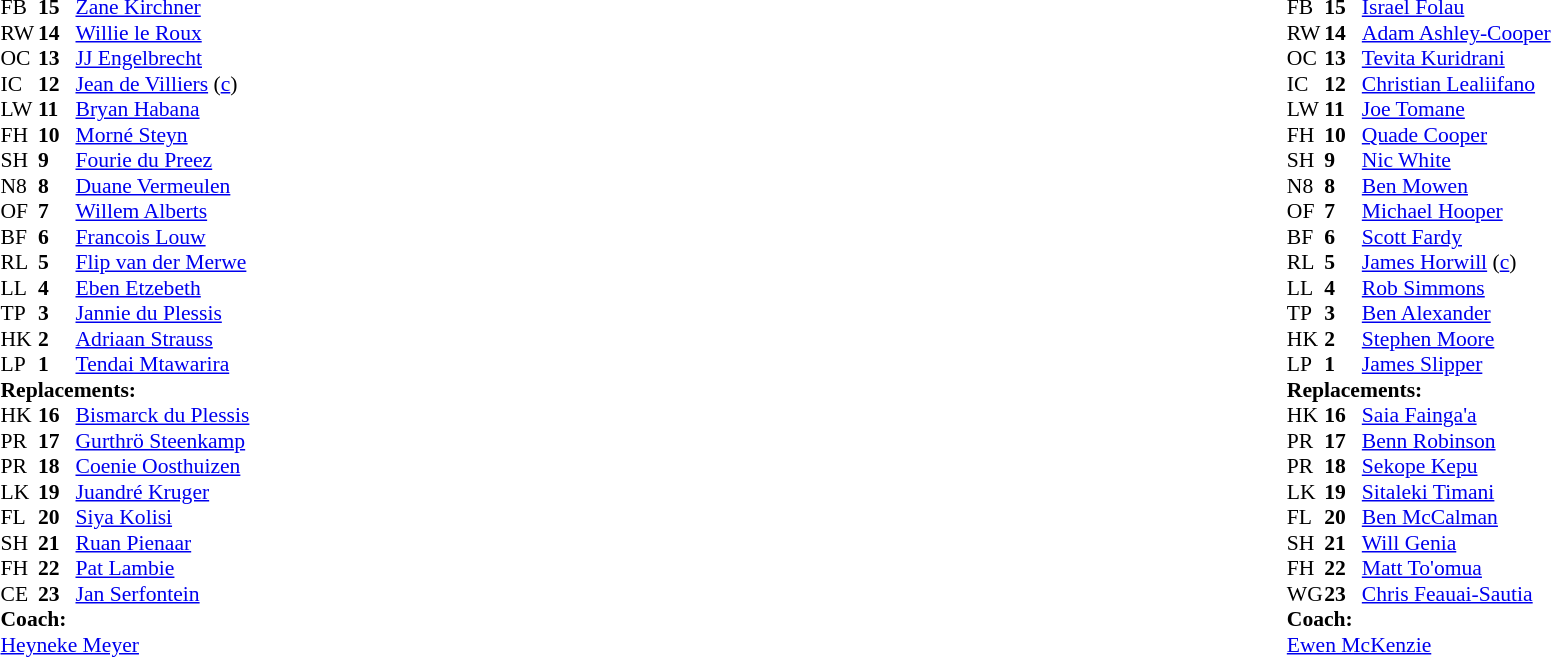<table width="100%">
<tr>
<td valign="top" width="50%"><br><table style="font-size: 90%" cellspacing="0" cellpadding="0">
<tr>
<th width="25"></th>
<th width="25"></th>
</tr>
<tr>
<td>FB</td>
<td><strong>15</strong></td>
<td><a href='#'>Zane Kirchner</a></td>
<td></td>
<td></td>
</tr>
<tr>
<td>RW</td>
<td><strong>14</strong></td>
<td><a href='#'>Willie le Roux</a></td>
</tr>
<tr>
<td>OC</td>
<td><strong>13</strong></td>
<td><a href='#'>JJ Engelbrecht</a></td>
<td></td>
<td></td>
</tr>
<tr>
<td>IC</td>
<td><strong>12</strong></td>
<td><a href='#'>Jean de Villiers</a> (<a href='#'>c</a>)</td>
</tr>
<tr>
<td>LW</td>
<td><strong>11</strong></td>
<td><a href='#'>Bryan Habana</a></td>
</tr>
<tr>
<td>FH</td>
<td><strong>10</strong></td>
<td><a href='#'>Morné Steyn</a></td>
</tr>
<tr>
<td>SH</td>
<td><strong>9</strong></td>
<td><a href='#'>Fourie du Preez</a></td>
</tr>
<tr>
<td>N8</td>
<td><strong>8</strong></td>
<td><a href='#'>Duane Vermeulen</a></td>
<td></td>
</tr>
<tr>
<td>OF</td>
<td><strong>7</strong></td>
<td><a href='#'>Willem Alberts</a></td>
<td></td>
<td></td>
</tr>
<tr>
<td>BF</td>
<td><strong>6</strong></td>
<td><a href='#'>Francois Louw</a></td>
</tr>
<tr>
<td>RL</td>
<td><strong>5</strong></td>
<td><a href='#'>Flip van der Merwe</a></td>
<td></td>
<td></td>
</tr>
<tr>
<td>LL</td>
<td><strong>4</strong></td>
<td><a href='#'>Eben Etzebeth</a></td>
</tr>
<tr>
<td>TP</td>
<td><strong>3</strong></td>
<td><a href='#'>Jannie du Plessis</a></td>
<td></td>
<td></td>
</tr>
<tr>
<td>HK</td>
<td><strong>2</strong></td>
<td><a href='#'>Adriaan Strauss</a></td>
<td></td>
<td></td>
</tr>
<tr>
<td>LP</td>
<td><strong>1</strong></td>
<td><a href='#'>Tendai Mtawarira</a></td>
<td></td>
<td></td>
</tr>
<tr>
<td colspan="3"><strong>Replacements:</strong></td>
</tr>
<tr>
<td>HK</td>
<td><strong>16</strong></td>
<td><a href='#'>Bismarck du Plessis</a></td>
<td></td>
<td></td>
</tr>
<tr>
<td>PR</td>
<td><strong>17</strong></td>
<td><a href='#'>Gurthrö Steenkamp</a></td>
<td></td>
<td></td>
</tr>
<tr>
<td>PR</td>
<td><strong>18</strong></td>
<td><a href='#'>Coenie Oosthuizen</a></td>
<td></td>
<td></td>
</tr>
<tr>
<td>LK</td>
<td><strong>19</strong></td>
<td><a href='#'>Juandré Kruger</a></td>
<td></td>
<td></td>
</tr>
<tr>
<td>FL</td>
<td><strong>20</strong></td>
<td><a href='#'>Siya Kolisi</a></td>
<td></td>
<td></td>
</tr>
<tr>
<td>SH</td>
<td><strong>21</strong></td>
<td><a href='#'>Ruan Pienaar</a></td>
</tr>
<tr>
<td>FH</td>
<td><strong>22</strong></td>
<td><a href='#'>Pat Lambie</a></td>
<td></td>
<td></td>
</tr>
<tr>
<td>CE</td>
<td><strong>23</strong></td>
<td><a href='#'>Jan Serfontein</a></td>
<td></td>
<td></td>
</tr>
<tr>
<td colspan="3"><strong>Coach:</strong></td>
</tr>
<tr>
<td colspan="4"> <a href='#'>Heyneke Meyer</a></td>
</tr>
</table>
</td>
<td valign="top"></td>
<td valign="top" width="50%"><br><table style="font-size: 90%" cellspacing="0" cellpadding="0" align="center">
<tr>
<th width="25"></th>
<th width="25"></th>
</tr>
<tr>
<td>FB</td>
<td><strong>15</strong></td>
<td><a href='#'>Israel Folau</a></td>
</tr>
<tr>
<td>RW</td>
<td><strong>14</strong></td>
<td><a href='#'>Adam Ashley-Cooper</a></td>
</tr>
<tr>
<td>OC</td>
<td><strong>13</strong></td>
<td><a href='#'>Tevita Kuridrani</a></td>
</tr>
<tr>
<td>IC</td>
<td><strong>12</strong></td>
<td><a href='#'>Christian Lealiifano</a></td>
<td></td>
<td></td>
</tr>
<tr>
<td>LW</td>
<td><strong>11</strong></td>
<td><a href='#'>Joe Tomane</a></td>
<td></td>
<td></td>
</tr>
<tr>
<td>FH</td>
<td><strong>10</strong></td>
<td><a href='#'>Quade Cooper</a></td>
</tr>
<tr>
<td>SH</td>
<td><strong>9</strong></td>
<td><a href='#'>Nic White</a></td>
<td></td>
<td></td>
</tr>
<tr>
<td>N8</td>
<td><strong>8</strong></td>
<td><a href='#'>Ben Mowen</a></td>
</tr>
<tr>
<td>OF</td>
<td><strong>7</strong></td>
<td><a href='#'>Michael Hooper</a></td>
<td></td>
</tr>
<tr>
<td>BF</td>
<td><strong>6</strong></td>
<td><a href='#'>Scott Fardy</a></td>
<td></td>
<td></td>
</tr>
<tr>
<td>RL</td>
<td><strong>5</strong></td>
<td><a href='#'>James Horwill</a> (<a href='#'>c</a>)</td>
</tr>
<tr>
<td>LL</td>
<td><strong>4</strong></td>
<td><a href='#'>Rob Simmons</a></td>
<td></td>
<td></td>
</tr>
<tr>
<td>TP</td>
<td><strong>3</strong></td>
<td><a href='#'>Ben Alexander</a></td>
<td></td>
<td></td>
</tr>
<tr>
<td>HK</td>
<td><strong>2</strong></td>
<td><a href='#'>Stephen Moore</a></td>
<td></td>
<td></td>
</tr>
<tr>
<td>LP</td>
<td><strong>1</strong></td>
<td><a href='#'>James Slipper</a></td>
<td></td>
<td></td>
</tr>
<tr>
<td colspan="3"><strong>Replacements:</strong></td>
</tr>
<tr>
<td>HK</td>
<td><strong>16</strong></td>
<td><a href='#'>Saia Fainga'a</a></td>
<td></td>
<td></td>
</tr>
<tr>
<td>PR</td>
<td><strong>17</strong></td>
<td><a href='#'>Benn Robinson</a></td>
<td></td>
<td></td>
</tr>
<tr>
<td>PR</td>
<td><strong>18</strong></td>
<td><a href='#'>Sekope Kepu</a></td>
<td></td>
<td></td>
</tr>
<tr>
<td>LK</td>
<td><strong>19</strong></td>
<td><a href='#'>Sitaleki Timani</a></td>
<td></td>
<td></td>
</tr>
<tr>
<td>FL</td>
<td><strong>20</strong></td>
<td><a href='#'>Ben McCalman</a></td>
<td></td>
<td></td>
</tr>
<tr>
<td>SH</td>
<td><strong>21</strong></td>
<td><a href='#'>Will Genia</a></td>
<td></td>
<td></td>
</tr>
<tr>
<td>FH</td>
<td><strong>22</strong></td>
<td><a href='#'>Matt To'omua</a></td>
<td></td>
<td></td>
</tr>
<tr>
<td>WG</td>
<td><strong>23</strong></td>
<td><a href='#'>Chris Feauai-Sautia</a></td>
<td></td>
<td></td>
</tr>
<tr>
<td colspan="3"><strong>Coach:</strong></td>
</tr>
<tr>
<td colspan="4"> <a href='#'>Ewen McKenzie</a></td>
</tr>
</table>
</td>
</tr>
</table>
